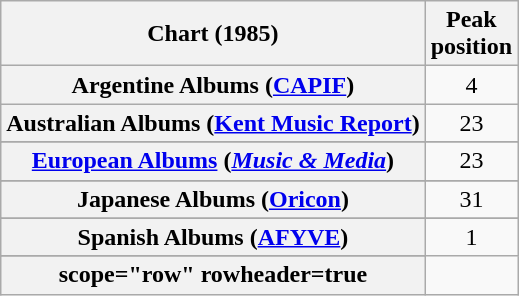<table class="wikitable sortable plainrowheaders" style="text-align:center">
<tr>
<th scope="col">Chart (1985)</th>
<th scope="col">Peak<br>position</th>
</tr>
<tr>
<th scope="row">Argentine Albums (<a href='#'>CAPIF</a>)</th>
<td>4</td>
</tr>
<tr>
<th scope="row">Australian Albums (<a href='#'>Kent Music Report</a>)</th>
<td>23</td>
</tr>
<tr>
</tr>
<tr>
<th scope="row"><a href='#'>European Albums</a> (<em><a href='#'>Music & Media</a></em>)</th>
<td>23</td>
</tr>
<tr>
</tr>
<tr>
<th scope="row">Japanese Albums (<a href='#'>Oricon</a>)</th>
<td>31</td>
</tr>
<tr>
</tr>
<tr>
<th scope="row">Spanish Albums (<a href='#'>AFYVE</a>)</th>
<td>1</td>
</tr>
<tr>
</tr>
<tr>
</tr>
<tr>
</tr>
<tr>
<th>scope="row" rowheader=true</th>
</tr>
</table>
